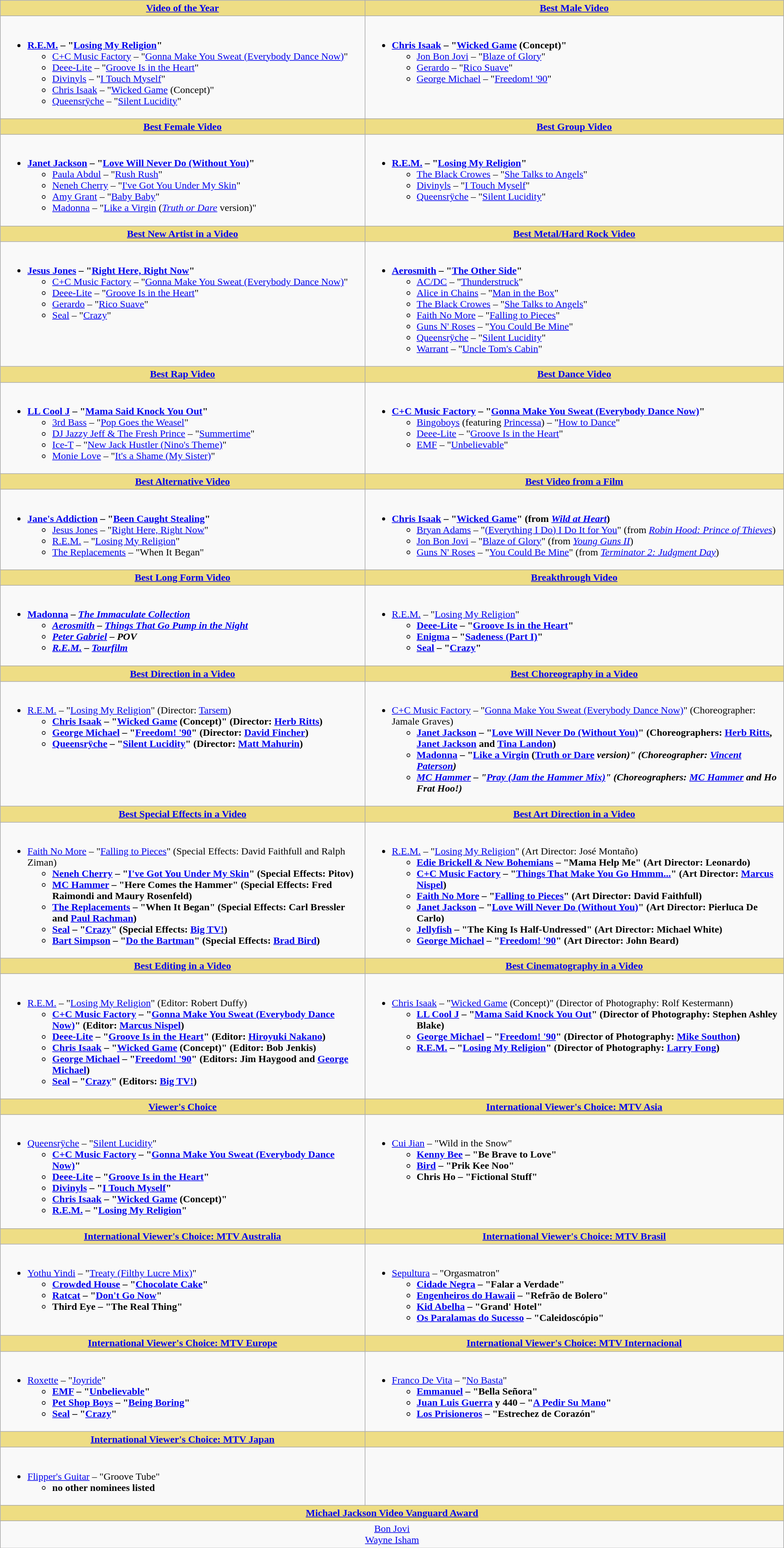<table class="wikitable" style="width:100%">
<tr>
<th style="background:#EEDD85; width=50%"><a href='#'>Video of the Year</a></th>
<th style="background:#EEDD85; width=50%"><a href='#'>Best Male Video</a></th>
</tr>
<tr>
<td valign="top"><br><ul><li><strong><a href='#'>R.E.M.</a> – "<a href='#'>Losing My Religion</a>"</strong><ul><li><a href='#'>C+C Music Factory</a> – "<a href='#'>Gonna Make You Sweat (Everybody Dance Now)</a>"</li><li><a href='#'>Deee-Lite</a> – "<a href='#'>Groove Is in the Heart</a>"</li><li><a href='#'>Divinyls</a> – "<a href='#'>I Touch Myself</a>"</li><li><a href='#'>Chris Isaak</a> – "<a href='#'>Wicked Game</a> (Concept)"</li><li><a href='#'>Queensrÿche</a> – "<a href='#'>Silent Lucidity</a>"</li></ul></li></ul></td>
<td valign="top"><br><ul><li><strong><a href='#'>Chris Isaak</a> – "<a href='#'>Wicked Game</a> (Concept)"</strong><ul><li><a href='#'>Jon Bon Jovi</a> – "<a href='#'>Blaze of Glory</a>"</li><li><a href='#'>Gerardo</a> – "<a href='#'>Rico Suave</a>"</li><li><a href='#'>George Michael</a> – "<a href='#'>Freedom! '90</a>"</li></ul></li></ul></td>
</tr>
<tr>
<th style="background:#EEDD85; width=50%"><a href='#'>Best Female Video</a></th>
<th style="background:#EEDD85; width=50%"><a href='#'>Best Group Video</a></th>
</tr>
<tr>
<td valign="top"><br><ul><li><strong><a href='#'>Janet Jackson</a> – "<a href='#'>Love Will Never Do (Without You)</a>"</strong><ul><li><a href='#'>Paula Abdul</a> – "<a href='#'>Rush Rush</a>"</li><li><a href='#'>Neneh Cherry</a> – "<a href='#'>I've Got You Under My Skin</a>"</li><li><a href='#'>Amy Grant</a> – "<a href='#'>Baby Baby</a>"</li><li><a href='#'>Madonna</a> – "<a href='#'>Like a Virgin</a> (<em><a href='#'>Truth or Dare</a></em> version)"</li></ul></li></ul></td>
<td valign="top"><br><ul><li><strong><a href='#'>R.E.M.</a> – "<a href='#'>Losing My Religion</a>"</strong><ul><li><a href='#'>The Black Crowes</a> – "<a href='#'>She Talks to Angels</a>"</li><li><a href='#'>Divinyls</a> – "<a href='#'>I Touch Myself</a>"</li><li><a href='#'>Queensrÿche</a> – "<a href='#'>Silent Lucidity</a>"</li></ul></li></ul></td>
</tr>
<tr>
<th style="background:#EEDD85; width=50%"><a href='#'>Best New Artist in a Video</a></th>
<th style="background:#EEDD85; width=50%"><a href='#'>Best Metal/Hard Rock Video</a></th>
</tr>
<tr>
<td valign="top"><br><ul><li><strong><a href='#'>Jesus Jones</a> – "<a href='#'>Right Here, Right Now</a>"</strong><ul><li><a href='#'>C+C Music Factory</a> – "<a href='#'>Gonna Make You Sweat (Everybody Dance Now)</a>"</li><li><a href='#'>Deee-Lite</a> – "<a href='#'>Groove Is in the Heart</a>"</li><li><a href='#'>Gerardo</a> – "<a href='#'>Rico Suave</a>"</li><li><a href='#'>Seal</a> – "<a href='#'>Crazy</a>"</li></ul></li></ul></td>
<td valign="top"><br><ul><li><strong><a href='#'>Aerosmith</a> – "<a href='#'>The Other Side</a>"</strong><ul><li><a href='#'>AC/DC</a> – "<a href='#'>Thunderstruck</a>"</li><li><a href='#'>Alice in Chains</a> – "<a href='#'>Man in the Box</a>"</li><li><a href='#'>The Black Crowes</a> – "<a href='#'>She Talks to Angels</a>"</li><li><a href='#'>Faith No More</a> – "<a href='#'>Falling to Pieces</a>"</li><li><a href='#'>Guns N' Roses</a> – "<a href='#'>You Could Be Mine</a>"</li><li><a href='#'>Queensrÿche</a> – "<a href='#'>Silent Lucidity</a>"</li><li><a href='#'>Warrant</a> – "<a href='#'>Uncle Tom's Cabin</a>"</li></ul></li></ul></td>
</tr>
<tr>
<th style="background:#EEDD85; width=50%"><a href='#'>Best Rap Video</a></th>
<th style="background:#EEDD85; width=50%"><a href='#'>Best Dance Video</a></th>
</tr>
<tr>
<td valign="top"><br><ul><li><strong><a href='#'>LL Cool J</a> – "<a href='#'>Mama Said Knock You Out</a>"</strong><ul><li><a href='#'>3rd Bass</a> – "<a href='#'>Pop Goes the Weasel</a>"</li><li><a href='#'>DJ Jazzy Jeff & The Fresh Prince</a> – "<a href='#'>Summertime</a>"</li><li><a href='#'>Ice-T</a> – "<a href='#'>New Jack Hustler (Nino's Theme)</a>"</li><li><a href='#'>Monie Love</a> – "<a href='#'>It's a Shame (My Sister)</a>"</li></ul></li></ul></td>
<td valign="top"><br><ul><li><strong><a href='#'>C+C Music Factory</a> – "<a href='#'>Gonna Make You Sweat (Everybody Dance Now)</a>"</strong><ul><li><a href='#'>Bingoboys</a> (featuring <a href='#'>Princessa</a>) – "<a href='#'>How to Dance</a>"</li><li><a href='#'>Deee-Lite</a> – "<a href='#'>Groove Is in the Heart</a>"</li><li><a href='#'>EMF</a> – "<a href='#'>Unbelievable</a>"</li></ul></li></ul></td>
</tr>
<tr>
<th style="background:#EEDD85; width=50%"><a href='#'>Best Alternative Video</a></th>
<th style="background:#EEDD85; width=50%"><a href='#'>Best Video from a Film</a></th>
</tr>
<tr>
<td valign="top"><br><ul><li><strong><a href='#'>Jane's Addiction</a> – "<a href='#'>Been Caught Stealing</a>"</strong><ul><li><a href='#'>Jesus Jones</a> – "<a href='#'>Right Here, Right Now</a>"</li><li><a href='#'>R.E.M.</a> – "<a href='#'>Losing My Religion</a>"</li><li><a href='#'>The Replacements</a> – "When It Began"</li></ul></li></ul></td>
<td valign="top"><br><ul><li><strong><a href='#'>Chris Isaak</a> – "<a href='#'>Wicked Game</a>" (from <em><a href='#'>Wild at Heart</a></em>)</strong><ul><li><a href='#'>Bryan Adams</a> – "<a href='#'>(Everything I Do) I Do It for You</a>" (from <em><a href='#'>Robin Hood: Prince of Thieves</a></em>)</li><li><a href='#'>Jon Bon Jovi</a> – "<a href='#'>Blaze of Glory</a>" (from <em><a href='#'>Young Guns II</a></em>)</li><li><a href='#'>Guns N' Roses</a> – "<a href='#'>You Could Be Mine</a>" (from <em><a href='#'>Terminator 2: Judgment Day</a></em>)</li></ul></li></ul></td>
</tr>
<tr>
<th style="background:#EEDD85; width=50%"><a href='#'>Best Long Form Video</a></th>
<th style="background:#EEDD85; width=50%"><a href='#'>Breakthrough Video</a></th>
</tr>
<tr>
<td valign="top"><br><ul><li><strong><a href='#'>Madonna</a> – <em><a href='#'>The Immaculate Collection</a><strong><em><ul><li><a href='#'>Aerosmith</a> – </em><a href='#'>Things That Go Pump in the Night</a><em></li><li><a href='#'>Peter Gabriel</a> – </em>POV<em></li><li><a href='#'>R.E.M.</a> – </em><a href='#'>Tourfilm</a><em></li></ul></li></ul></td>
<td valign="top"><br><ul><li></strong><a href='#'>R.E.M.</a> – "<a href='#'>Losing My Religion</a>"<strong><ul><li><a href='#'>Deee-Lite</a> – "<a href='#'>Groove Is in the Heart</a>"</li><li><a href='#'>Enigma</a> – "<a href='#'>Sadeness (Part I)</a>"</li><li><a href='#'>Seal</a> – "<a href='#'>Crazy</a>"</li></ul></li></ul></td>
</tr>
<tr>
<th style="background:#EEDD85; width=50%"><a href='#'>Best Direction in a Video</a></th>
<th style="background:#EEDD85; width=50%"><a href='#'>Best Choreography in a Video</a></th>
</tr>
<tr>
<td valign="top"><br><ul><li></strong><a href='#'>R.E.M.</a> – "<a href='#'>Losing My Religion</a>" (Director: <a href='#'>Tarsem</a>)<strong><ul><li><a href='#'>Chris Isaak</a> – "<a href='#'>Wicked Game</a> (Concept)" (Director: <a href='#'>Herb Ritts</a>)</li><li><a href='#'>George Michael</a> – "<a href='#'>Freedom! '90</a>" (Director: <a href='#'>David Fincher</a>)</li><li><a href='#'>Queensrÿche</a> – "<a href='#'>Silent Lucidity</a>" (Director: <a href='#'>Matt Mahurin</a>)</li></ul></li></ul></td>
<td valign="top"><br><ul><li></strong><a href='#'>C+C Music Factory</a> – "<a href='#'>Gonna Make You Sweat (Everybody Dance Now)</a>" (Choreographer: Jamale Graves)<strong><ul><li><a href='#'>Janet Jackson</a> – "<a href='#'>Love Will Never Do (Without You)</a>" (Choreographers: <a href='#'>Herb Ritts</a>, <a href='#'>Janet Jackson</a> and <a href='#'>Tina Landon</a>)</li><li><a href='#'>Madonna</a> – "<a href='#'>Like a Virgin</a> (</em><a href='#'>Truth or Dare</a><em> version)" (Choreographer: <a href='#'>Vincent Paterson</a>)</li><li><a href='#'>MC Hammer</a> – "<a href='#'>Pray (Jam the Hammer Mix)</a>" (Choreographers: <a href='#'>MC Hammer</a> and Ho Frat Hoo!)</li></ul></li></ul></td>
</tr>
<tr>
<th style="background:#EEDD85; width=50%"><a href='#'>Best Special Effects in a Video</a></th>
<th style="background:#EEDD85; width=50%"><a href='#'>Best Art Direction in a Video</a></th>
</tr>
<tr>
<td valign="top"><br><ul><li></strong><a href='#'>Faith No More</a> – "<a href='#'>Falling to Pieces</a>" (Special Effects: David Faithfull and Ralph Ziman)<strong><ul><li><a href='#'>Neneh Cherry</a> – "<a href='#'>I've Got You Under My Skin</a>" (Special Effects: Pitov)</li><li><a href='#'>MC Hammer</a> – "Here Comes the Hammer" (Special Effects: Fred Raimondi and Maury Rosenfeld)</li><li><a href='#'>The Replacements</a> – "When It Began" (Special Effects: Carl Bressler and <a href='#'>Paul Rachman</a>)</li><li><a href='#'>Seal</a> – "<a href='#'>Crazy</a>" (Special Effects: <a href='#'>Big TV!</a>)</li><li><a href='#'>Bart Simpson</a> – "<a href='#'>Do the Bartman</a>" (Special Effects: <a href='#'>Brad Bird</a>)</li></ul></li></ul></td>
<td valign="top"><br><ul><li></strong><a href='#'>R.E.M.</a> – "<a href='#'>Losing My Religion</a>" (Art Director: José Montaño)<strong><ul><li><a href='#'>Edie Brickell & New Bohemians</a> – "Mama Help Me" (Art Director: Leonardo)</li><li><a href='#'>C+C Music Factory</a> – "<a href='#'>Things That Make You Go Hmmm...</a>" (Art Director: <a href='#'>Marcus Nispel</a>)</li><li><a href='#'>Faith No More</a> – "<a href='#'>Falling to Pieces</a>" (Art Director: David Faithfull)</li><li><a href='#'>Janet Jackson</a> – "<a href='#'>Love Will Never Do (Without You)</a>" (Art Director: Pierluca De Carlo)</li><li><a href='#'>Jellyfish</a> – "The King Is Half-Undressed" (Art Director: Michael White)</li><li><a href='#'>George Michael</a> – "<a href='#'>Freedom! '90</a>" (Art Director: John Beard)</li></ul></li></ul></td>
</tr>
<tr>
<th style="background:#EEDD85; width=50%"><a href='#'>Best Editing in a Video</a></th>
<th style="background:#EEDD85; width=50%"><a href='#'>Best Cinematography in a Video</a></th>
</tr>
<tr>
<td valign="top"><br><ul><li></strong><a href='#'>R.E.M.</a> – "<a href='#'>Losing My Religion</a>" (Editor: Robert Duffy)<strong><ul><li><a href='#'>C+C Music Factory</a> – "<a href='#'>Gonna Make You Sweat (Everybody Dance Now)</a>" (Editor: <a href='#'>Marcus Nispel</a>)</li><li><a href='#'>Deee-Lite</a> – "<a href='#'>Groove Is in the Heart</a>" (Editor: <a href='#'>Hiroyuki Nakano</a>)</li><li><a href='#'>Chris Isaak</a> – "<a href='#'>Wicked Game</a> (Concept)" (Editor: Bob Jenkis)</li><li><a href='#'>George Michael</a> – "<a href='#'>Freedom! '90</a>" (Editors: Jim Haygood and <a href='#'>George Michael</a>)</li><li><a href='#'>Seal</a> – "<a href='#'>Crazy</a>" (Editors: <a href='#'>Big TV!</a>)</li></ul></li></ul></td>
<td valign="top"><br><ul><li></strong><a href='#'>Chris Isaak</a> – "<a href='#'>Wicked Game</a> (Concept)" (Director of Photography: Rolf Kestermann)<strong><ul><li><a href='#'>LL Cool J</a> – "<a href='#'>Mama Said Knock You Out</a>" (Director of Photography: Stephen Ashley Blake)</li><li><a href='#'>George Michael</a> – "<a href='#'>Freedom! '90</a>" (Director of Photography: <a href='#'>Mike Southon</a>)</li><li><a href='#'>R.E.M.</a> – "<a href='#'>Losing My Religion</a>" (Director of Photography: <a href='#'>Larry Fong</a>)</li></ul></li></ul></td>
</tr>
<tr>
<th style="background:#EEDD85; width=50%"><a href='#'>Viewer's Choice</a></th>
<th style="background:#EEDD82; width=50%"><a href='#'>International Viewer's Choice: MTV Asia</a></th>
</tr>
<tr>
<td valign="top"><br><ul><li></strong><a href='#'>Queensrÿche</a> – "<a href='#'>Silent Lucidity</a>"<strong><ul><li><a href='#'>C+C Music Factory</a> – "<a href='#'>Gonna Make You Sweat (Everybody Dance Now)</a>"</li><li><a href='#'>Deee-Lite</a> – "<a href='#'>Groove Is in the Heart</a>"</li><li><a href='#'>Divinyls</a> – "<a href='#'>I Touch Myself</a>"</li><li><a href='#'>Chris Isaak</a> – "<a href='#'>Wicked Game</a> (Concept)"</li><li><a href='#'>R.E.M.</a> – "<a href='#'>Losing My Religion</a>"</li></ul></li></ul></td>
<td valign="top"><br><ul><li></strong><a href='#'>Cui Jian</a> – "Wild in the Snow"<strong><ul><li><a href='#'>Kenny Bee</a> – "Be Brave to Love"</li><li><a href='#'>Bird</a> – "Prik Kee Noo"</li><li>Chris Ho – "Fictional Stuff"</li></ul></li></ul></td>
</tr>
<tr>
<th style="background:#EEDD85; width=50%"><a href='#'>International Viewer's Choice: MTV Australia</a></th>
<th style="background:#EEDD85; width=50%"><a href='#'>International Viewer's Choice: MTV Brasil</a></th>
</tr>
<tr>
<td valign="top"><br><ul><li></strong><a href='#'>Yothu Yindi</a> – "<a href='#'>Treaty (Filthy Lucre Mix)</a>"<strong><ul><li><a href='#'>Crowded House</a> – "<a href='#'>Chocolate Cake</a>"</li><li><a href='#'>Ratcat</a> – "<a href='#'>Don't Go Now</a>"</li><li>Third Eye – "The Real Thing"</li></ul></li></ul></td>
<td valign="top"><br><ul><li></strong><a href='#'>Sepultura</a> – "Orgasmatron"<strong><ul><li><a href='#'>Cidade Negra</a> – "Falar a Verdade"</li><li><a href='#'>Engenheiros do Hawaii</a> – "Refrão de Bolero"</li><li><a href='#'>Kid Abelha</a> – "Grand' Hotel"</li><li><a href='#'>Os Paralamas do Sucesso</a> – "Caleidoscópio"</li></ul></li></ul></td>
</tr>
<tr>
<th style="background:#EEDD85; width=50%"><a href='#'>International Viewer's Choice: MTV Europe</a></th>
<th style="background:#EEDD85; width=50%"><a href='#'>International Viewer's Choice: MTV Internacional</a></th>
</tr>
<tr>
<td valign="top"><br><ul><li></strong><a href='#'>Roxette</a> – "<a href='#'>Joyride</a>"<strong><ul><li><a href='#'>EMF</a> – "<a href='#'>Unbelievable</a>"</li><li><a href='#'>Pet Shop Boys</a> – "<a href='#'>Being Boring</a>"</li><li><a href='#'>Seal</a> – "<a href='#'>Crazy</a>"</li></ul></li></ul></td>
<td valign="top"><br><ul><li></strong><a href='#'>Franco De Vita</a> – "<a href='#'>No Basta</a>"<strong><ul><li><a href='#'>Emmanuel</a> – "Bella Señora"</li><li><a href='#'>Juan Luis Guerra</a> y 440 – "<a href='#'>A Pedir Su Mano</a>"</li><li><a href='#'>Los Prisioneros</a> – "Estrechez de Corazón"</li></ul></li></ul></td>
</tr>
<tr>
<th style="background:#EEDD85; width=50%"><a href='#'>International Viewer's Choice: MTV Japan</a></th>
<th style="background:#EEDD85; width=50%"></th>
</tr>
<tr>
<td valign="top"><br><ul><li></strong><a href='#'>Flipper's Guitar</a> – "Groove Tube"<strong><ul><li></em>no other nominees listed<em></li></ul></li></ul></td>
</tr>
<tr>
<th style="background:#EEDD82; width=50%" colspan="2"><a href='#'>Michael Jackson Video Vanguard Award</a></th>
</tr>
<tr>
<td colspan="2" style="text-align: center;"></strong><a href='#'>Bon Jovi</a><strong><br></strong><a href='#'>Wayne Isham</a><strong></td>
</tr>
</table>
